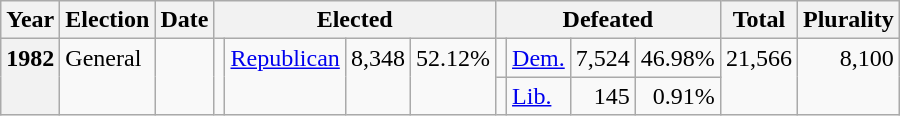<table class=wikitable>
<tr>
<th>Year</th>
<th>Election</th>
<th>Date</th>
<th ! colspan="4">Elected</th>
<th ! colspan="4">Defeated</th>
<th>Total</th>
<th>Plurality</th>
</tr>
<tr>
<th rowspan="2" valign="top">1982</th>
<td rowspan="2" valign="top">General</td>
<td rowspan="2" valign="top"></td>
<td rowspan="2" valign="top"></td>
<td rowspan="2" valign="top" ><a href='#'>Republican</a></td>
<td rowspan="2" valign="top" align="right">8,348</td>
<td rowspan="2" valign="top" align="right">52.12%</td>
<td valign="top"></td>
<td valign="top" ><a href='#'>Dem.</a></td>
<td valign="top" align="right">7,524</td>
<td valign="top" align="right">46.98%</td>
<td rowspan="2" valign="top" align="right">21,566</td>
<td rowspan="2" valign="top" align="right">8,100</td>
</tr>
<tr>
<td valign="top"></td>
<td valign="top" ><a href='#'>Lib.</a></td>
<td valign="top" align="right">145</td>
<td valign="top" align="right">0.91%</td>
</tr>
</table>
